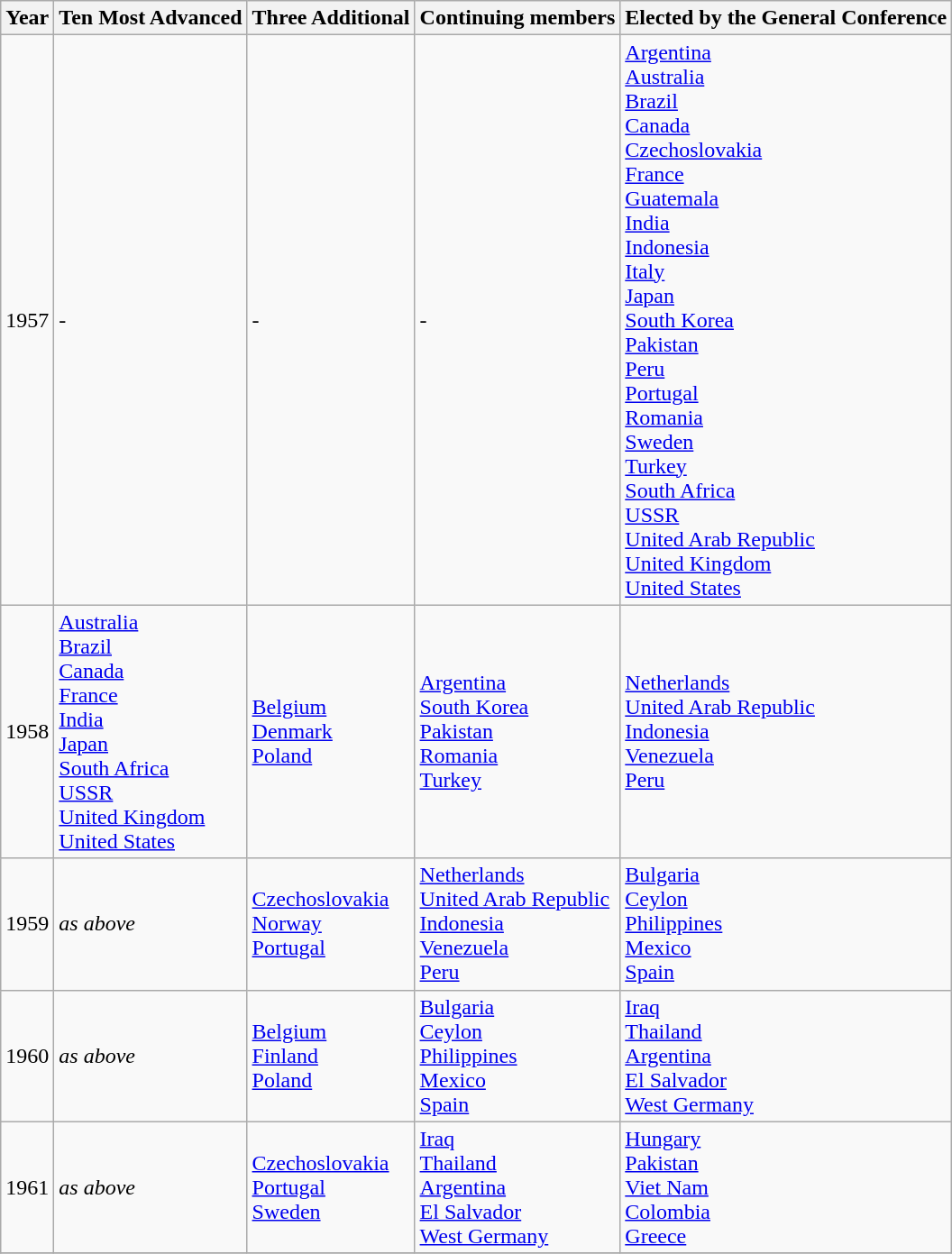<table class="wikitable">
<tr>
<th>Year</th>
<th>Ten Most Advanced</th>
<th>Three Additional</th>
<th>Continuing members</th>
<th>Elected by the General Conference</th>
</tr>
<tr>
<td>1957</td>
<td>-</td>
<td>-</td>
<td>-</td>
<td><a href='#'>Argentina</a> <br> <a href='#'>Australia</a> <br> <a href='#'>Brazil</a> <br> <a href='#'>Canada</a> <br> <a href='#'>Czechoslovakia</a> <br> <a href='#'>France</a> <br> <a href='#'>Guatemala</a> <br> <a href='#'>India</a> <br> <a href='#'>Indonesia</a> <br> <a href='#'>Italy</a> <br> <a href='#'>Japan</a> <br> <a href='#'>South Korea</a> <br> <a href='#'>Pakistan</a> <br> <a href='#'>Peru</a> <br> <a href='#'>Portugal</a> <br> <a href='#'>Romania</a> <br> <a href='#'>Sweden</a> <br> <a href='#'>Turkey</a> <br> <a href='#'>South Africa</a> <br> <a href='#'>USSR</a> <br> <a href='#'>United Arab Republic</a> <br> <a href='#'>United Kingdom</a> <br> <a href='#'>United States</a></td>
</tr>
<tr>
<td>1958</td>
<td><a href='#'>Australia</a> <br> <a href='#'>Brazil</a> <br> <a href='#'>Canada</a> <br> <a href='#'>France</a> <br> <a href='#'>India</a> <br> <a href='#'>Japan</a>  <br> <a href='#'>South Africa</a> <br> <a href='#'>USSR</a> <br> <a href='#'>United Kingdom</a>  <br> <a href='#'>United States</a></td>
<td><a href='#'>Belgium</a> <br> <a href='#'>Denmark</a> <br> <a href='#'>Poland</a></td>
<td><a href='#'>Argentina</a><br><a href='#'>South Korea</a><br><a href='#'>Pakistan</a><br><a href='#'>Romania</a><br><a href='#'>Turkey</a></td>
<td><a href='#'>Netherlands</a><br><a href='#'>United Arab Republic</a><br><a href='#'>Indonesia</a><br><a href='#'>Venezuela</a><br><a href='#'>Peru</a></td>
</tr>
<tr>
<td>1959</td>
<td><em>as above</em></td>
<td><a href='#'>Czechoslovakia</a><br><a href='#'>Norway</a><br><a href='#'>Portugal</a></td>
<td><a href='#'>Netherlands</a><br><a href='#'>United Arab Republic</a><br><a href='#'>Indonesia</a><br><a href='#'>Venezuela</a><br><a href='#'>Peru</a></td>
<td><a href='#'>Bulgaria</a><br><a href='#'>Ceylon</a><br><a href='#'>Philippines</a><br><a href='#'>Mexico</a><br><a href='#'>Spain</a></td>
</tr>
<tr>
<td>1960</td>
<td><em>as above</em></td>
<td><a href='#'>Belgium</a><br><a href='#'>Finland</a><br><a href='#'>Poland</a></td>
<td><a href='#'>Bulgaria</a><br><a href='#'>Ceylon</a><br><a href='#'>Philippines</a><br><a href='#'>Mexico</a><br><a href='#'>Spain</a></td>
<td><a href='#'>Iraq</a><br><a href='#'>Thailand</a><br><a href='#'>Argentina</a><br><a href='#'>El Salvador</a><br><a href='#'>West Germany</a></td>
</tr>
<tr>
<td>1961</td>
<td><em>as above</em></td>
<td><a href='#'>Czechoslovakia</a><br><a href='#'>Portugal</a><br><a href='#'>Sweden</a></td>
<td><a href='#'>Iraq</a><br><a href='#'>Thailand</a><br><a href='#'>Argentina</a><br><a href='#'>El Salvador</a><br><a href='#'>West Germany</a></td>
<td><a href='#'>Hungary</a><br><a href='#'>Pakistan</a><br><a href='#'>Viet Nam</a><br><a href='#'>Colombia</a><br><a href='#'>Greece</a></td>
</tr>
<tr>
</tr>
</table>
